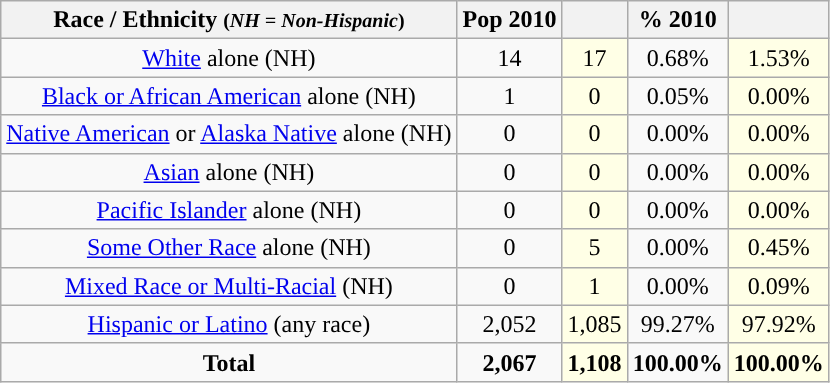<table class="wikitable" style="text-align:center;">
<tr>
<th>Race / Ethnicity <small>(<em>NH = Non-Hispanic</em>)</small></th>
<th>Pop 2010</th>
<th></th>
<th>% 2010</th>
<th></th>
</tr>
<tr>
<td><a href='#'>White</a> alone (NH)</td>
<td>14</td>
<td style='background: #ffffe6;'>17</td>
<td>0.68%</td>
<td style='background: #ffffe6;'>1.53%</td>
</tr>
<tr>
<td><a href='#'>Black or African American</a> alone (NH)</td>
<td>1</td>
<td style='background: #ffffe6;'>0</td>
<td>0.05%</td>
<td style='background: #ffffe6;'>0.00%</td>
</tr>
<tr>
<td><a href='#'>Native American</a> or <a href='#'>Alaska Native</a> alone (NH)</td>
<td>0</td>
<td style='background: #ffffe6;'>0</td>
<td>0.00%</td>
<td style='background: #ffffe6;'>0.00%</td>
</tr>
<tr>
<td><a href='#'>Asian</a> alone (NH)</td>
<td>0</td>
<td style='background: #ffffe6;'>0</td>
<td>0.00%</td>
<td style='background: #ffffe6;'>0.00%</td>
</tr>
<tr>
<td><a href='#'>Pacific Islander</a> alone (NH)</td>
<td>0</td>
<td style='background: #ffffe6;'>0</td>
<td>0.00%</td>
<td style='background: #ffffe6;'>0.00%</td>
</tr>
<tr>
<td><a href='#'>Some Other Race</a> alone (NH)</td>
<td>0</td>
<td style='background: #ffffe6;'>5</td>
<td>0.00%</td>
<td style='background: #ffffe6;'>0.45%</td>
</tr>
<tr>
<td><a href='#'>Mixed Race or Multi-Racial</a> (NH)</td>
<td>0</td>
<td style='background: #ffffe6;'>1</td>
<td>0.00%</td>
<td style='background: #ffffe6;'>0.09%</td>
</tr>
<tr>
<td><a href='#'>Hispanic or Latino</a> (any race)</td>
<td>2,052</td>
<td style='background: #ffffe6;'>1,085</td>
<td>99.27%</td>
<td style='background: #ffffe6;'>97.92%</td>
</tr>
<tr>
<td><strong>Total</strong></td>
<td><strong>2,067</strong></td>
<td style='background: #ffffe6;'><strong>1,108</strong></td>
<td><strong>100.00%</strong></td>
<td style='background: #ffffe6;'><strong>100.00%</strong></td>
</tr>
</table>
